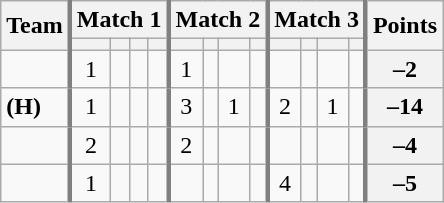<table class="wikitable sortable" style="text-align:center;">
<tr>
<th rowspan=2>Team</th>
<th colspan=4 style="border-left:3px solid gray">Match 1</th>
<th colspan=4 style="border-left:3px solid gray">Match 2</th>
<th colspan=4 style="border-left:3px solid gray">Match 3</th>
<th rowspan=2 style="border-left:3px solid gray">Points</th>
</tr>
<tr>
<th style="border-left:3px solid gray"></th>
<th></th>
<th></th>
<th></th>
<th style="border-left:3px solid gray"></th>
<th></th>
<th></th>
<th></th>
<th style="border-left:3px solid gray"></th>
<th></th>
<th></th>
<th></th>
</tr>
<tr>
<td align=left></td>
<td style="border-left:3px solid gray">1</td>
<td></td>
<td></td>
<td></td>
<td style="border-left:3px solid gray">1</td>
<td></td>
<td></td>
<td></td>
<td style="border-left:3px solid gray"></td>
<td></td>
<td></td>
<td></td>
<th style="border-left:3px solid gray">–2</th>
</tr>
<tr>
<td align=left> <strong>(H)</strong></td>
<td style="border-left:3px solid gray">1</td>
<td></td>
<td></td>
<td></td>
<td style="border-left:3px solid gray">3</td>
<td></td>
<td>1</td>
<td></td>
<td style="border-left:3px solid gray">2</td>
<td></td>
<td>1</td>
<td></td>
<th style="border-left:3px solid gray">–14</th>
</tr>
<tr>
<td align=left></td>
<td style="border-left:3px solid gray">2</td>
<td></td>
<td></td>
<td></td>
<td style="border-left:3px solid gray">2</td>
<td></td>
<td></td>
<td></td>
<td style="border-left:3px solid gray"></td>
<td></td>
<td></td>
<td></td>
<th style="border-left:3px solid gray">–4</th>
</tr>
<tr>
<td align=left></td>
<td style="border-left:3px solid gray">1</td>
<td></td>
<td></td>
<td></td>
<td style="border-left:3px solid gray"></td>
<td></td>
<td></td>
<td></td>
<td style="border-left:3px solid gray">4</td>
<td></td>
<td></td>
<td></td>
<th style="border-left:3px solid gray">–5</th>
</tr>
</table>
